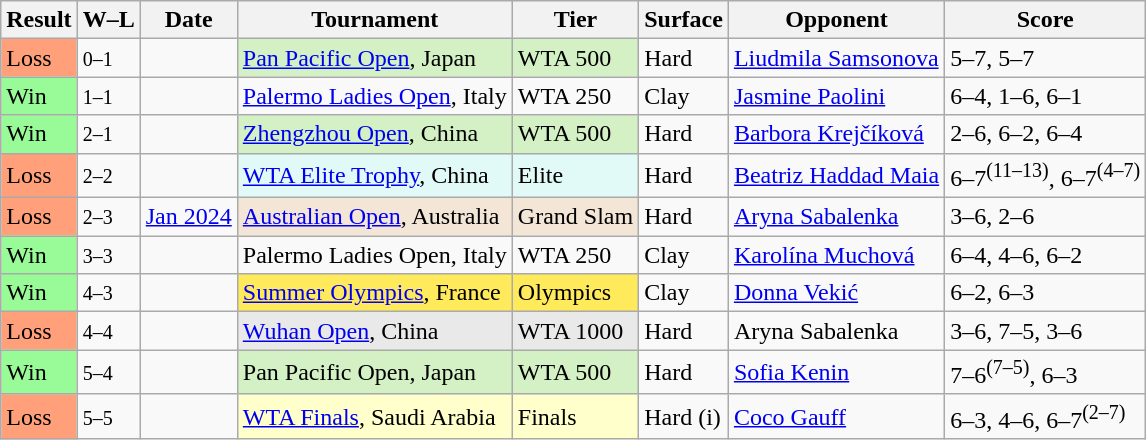<table class="sortable wikitable">
<tr>
<th>Result</th>
<th class="unsortable">W–L</th>
<th>Date</th>
<th>Tournament</th>
<th>Tier</th>
<th>Surface</th>
<th>Opponent</th>
<th class="unsortable">Score</th>
</tr>
<tr>
<td bgcolor=ffa07a>Loss</td>
<td><small>0–1</small></td>
<td><a href='#'></a></td>
<td style="background:#d4f1c5;"><a href='#'>Pan Pacific Open</a>, Japan</td>
<td style="background:#d4f1c5;">WTA 500</td>
<td>Hard</td>
<td> <a href='#'>Liudmila Samsonova</a></td>
<td>5–7, 5–7</td>
</tr>
<tr>
<td bgcolor=98FB98>Win</td>
<td><small>1–1</small></td>
<td><a href='#'></a></td>
<td><a href='#'>Palermo Ladies Open</a>, Italy</td>
<td>WTA 250</td>
<td>Clay</td>
<td> <a href='#'>Jasmine Paolini</a></td>
<td>6–4, 1–6, 6–1</td>
</tr>
<tr>
<td bgcolor=98FB98>Win</td>
<td><small>2–1</small></td>
<td><a href='#'></a></td>
<td bgcolor=d4f1c5><a href='#'>Zhengzhou Open</a>, China</td>
<td bgcolor=d4f1c5>WTA 500</td>
<td>Hard</td>
<td> <a href='#'>Barbora Krejčíková</a></td>
<td>2–6, 6–2, 6–4</td>
</tr>
<tr>
<td bgcolor=FFA07A>Loss</td>
<td><small>2–2</small></td>
<td><a href='#'></a></td>
<td bgcolor=e2faf7><a href='#'>WTA Elite Trophy</a>, China</td>
<td bgcolor=e2faf7>Elite</td>
<td>Hard</td>
<td> <a href='#'>Beatriz Haddad Maia</a></td>
<td>6–7<sup>(11–13)</sup>, 6–7<sup>(4–7)</sup></td>
</tr>
<tr>
<td bgcolor=ffa07a>Loss</td>
<td><small>2–3</small></td>
<td><a href='#'>Jan 2024</a></td>
<td bgcolor=f3e6d7><a href='#'>Australian Open</a>, Australia</td>
<td bgcolor=f3e6d7>Grand Slam</td>
<td>Hard</td>
<td> <a href='#'>Aryna Sabalenka</a></td>
<td>3–6, 2–6</td>
</tr>
<tr>
<td bgcolor=98FB98>Win</td>
<td><small>3–3</small></td>
<td><a href='#'></a></td>
<td>Palermo Ladies Open, Italy </td>
<td>WTA 250</td>
<td>Clay</td>
<td> <a href='#'>Karolína Muchová</a></td>
<td>6–4, 4–6, 6–2</td>
</tr>
<tr>
<td bgcolor=98FB98>Win</td>
<td><small>4–3</small></td>
<td><a href='#'></a></td>
<td bgcolor=ffea5c><a href='#'>Summer Olympics</a>, France</td>
<td bgcolor=ffea5c>Olympics</td>
<td>Clay</td>
<td> <a href='#'>Donna Vekić</a></td>
<td>6–2, 6–3</td>
</tr>
<tr>
<td bgcolor=ffa07a>Loss</td>
<td><small>4–4</small></td>
<td><a href='#'></a></td>
<td style=background:#e9e9e9><a href='#'>Wuhan Open</a>, China</td>
<td style=background:#e9e9e9>WTA 1000</td>
<td>Hard</td>
<td> Aryna Sabalenka</td>
<td>3–6, 7–5, 3–6</td>
</tr>
<tr>
<td bgcolor=98fb98>Win</td>
<td><small>5–4</small></td>
<td><a href='#'></a></td>
<td style="background:#d4f1c5;">Pan Pacific Open, Japan</td>
<td style="background:#d4f1c5;">WTA 500</td>
<td>Hard</td>
<td> <a href='#'>Sofia Kenin</a></td>
<td>7–6<sup>(7–5)</sup>, 6–3</td>
</tr>
<tr>
<td bgcolor=ffa07a>Loss</td>
<td><small>5–5</small></td>
<td><a href='#'></a></td>
<td style=background:#ffffcc><a href='#'>WTA Finals</a>, Saudi Arabia</td>
<td style=background:#ffffcc>Finals</td>
<td>Hard (i)</td>
<td> <a href='#'>Coco Gauff</a></td>
<td>6–3, 4–6, 6–7<sup>(2–7)</sup></td>
</tr>
</table>
